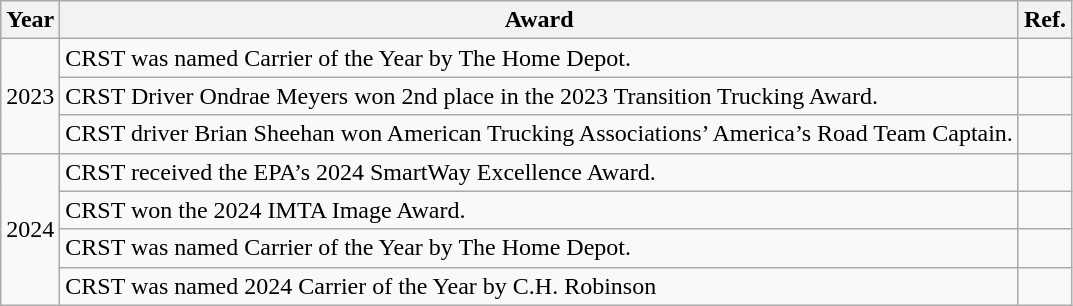<table class="wikitable">
<tr>
<th>Year</th>
<th>Award</th>
<th>Ref.</th>
</tr>
<tr>
<td rowspan="3">2023</td>
<td>CRST was named Carrier of the Year by The Home Depot.</td>
<td></td>
</tr>
<tr>
<td>CRST Driver Ondrae Meyers won 2nd place in the 2023 Transition Trucking Award.</td>
<td></td>
</tr>
<tr>
<td>CRST driver Brian Sheehan won American Trucking Associations’ America’s Road Team Captain.</td>
<td></td>
</tr>
<tr>
<td rowspan="4">2024</td>
<td>CRST received the EPA’s 2024 SmartWay Excellence Award.</td>
<td></td>
</tr>
<tr>
<td>CRST won the 2024 IMTA Image Award.</td>
<td></td>
</tr>
<tr>
<td>CRST was named Carrier of the Year by The Home Depot.</td>
<td></td>
</tr>
<tr>
<td>CRST was named 2024 Carrier of the Year by C.H. Robinson</td>
<td></td>
</tr>
</table>
